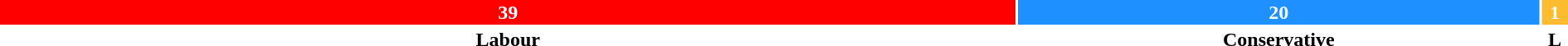<table style="width:100%; text-align:center;">
<tr style="color:white;">
<td style="background:red; width:65%;"><strong>39</strong></td>
<td style="background:dodgerblue; width:33.3%;"><strong>20</strong></td>
<td style="background:#FDBB30; width:1.7%;"><strong>1</strong></td>
</tr>
<tr>
<td><span><strong>Labour</strong></span></td>
<td><span><strong>Conservative</strong></span></td>
<td><span><strong>L</strong></span></td>
</tr>
</table>
